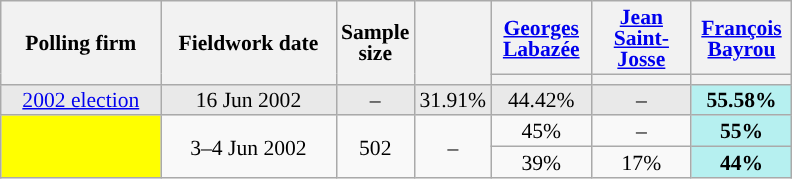<table class="wikitable sortable" style="text-align:center;font-size:90%;line-height:14px;">
<tr style="height:40px;">
<th style="width:100px;" rowspan="2">Polling firm</th>
<th style="width:110px;" rowspan="2">Fieldwork date</th>
<th style="width:35px;" rowspan="2">Sample<br>size</th>
<th style="width:30px;" rowspan="2"></th>
<th class="unsortable" style="width:60px;"><a href='#'>Georges Labazée</a><br></th>
<th class="unsortable" style="width:60px;"><a href='#'>Jean Saint-Josse</a><br></th>
<th class="unsortable" style="width:60px;"><a href='#'>François Bayrou</a><br></th>
</tr>
<tr>
<th style="background:"></th>
<th style="background:"></th>
<th style="background:"></th>
</tr>
<tr style="background:#E9E9E9;">
<td><a href='#'>2002 election</a></td>
<td data-sort-value="2002-06-16">16 Jun 2002</td>
<td>–</td>
<td>31.91%</td>
<td>44.42%</td>
<td>–</td>
<td style="background:#B6F0F0;"><strong>55.58%</strong></td>
</tr>
<tr>
<td rowspan="2" style="background:yellow;"></td>
<td rowspan="2" data-sort-value="2002-06-04">3–4 Jun 2002</td>
<td rowspan="2">502</td>
<td rowspan="2">–</td>
<td>45%</td>
<td>–</td>
<td style="background:#B6F0F0;"><strong>55%</strong></td>
</tr>
<tr>
<td>39%</td>
<td>17%</td>
<td style="background:#B6F0F0;"><strong>44%</strong></td>
</tr>
</table>
